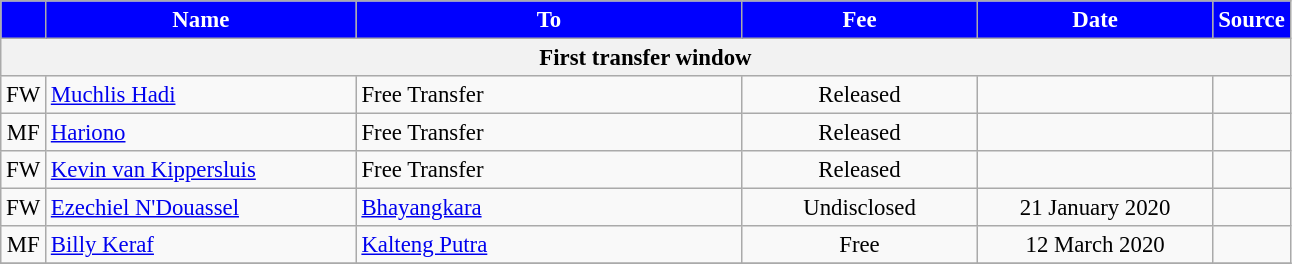<table class="wikitable plainrowheaders" style="font-size:95%">
<tr>
<th style="background:blue;color:#FFFFFF"></th>
<th scope="col" style="width:200px;background:blue;color:#FFFFFF">Name</th>
<th scope="col" style="width:250px;background:blue;color:#FFFFFF">To</th>
<th scope="col" style="width:150px;background:blue;color:#FFFFFF"><strong>Fee</strong></th>
<th scope="col" style="width:150px;background:blue;color:#FFFFFF"><strong>Date</strong></th>
<th style="background:blue;color:#FFFFFF"><strong>Source</strong></th>
</tr>
<tr>
<th colspan="6">First transfer window</th>
</tr>
<tr>
<td align="center">FW</td>
<td> <a href='#'>Muchlis Hadi</a></td>
<td>Free Transfer</td>
<td align="center">Released</td>
<td align="center"></td>
<td align="center"></td>
</tr>
<tr>
<td align="center">MF</td>
<td> <a href='#'>Hariono</a></td>
<td>Free Transfer</td>
<td align="center">Released</td>
<td align="center"></td>
<td align="center"></td>
</tr>
<tr>
<td align="center">FW</td>
<td> <a href='#'>Kevin van Kippersluis</a></td>
<td>Free Transfer</td>
<td align="center">Released</td>
<td align="center"></td>
<td align="center"></td>
</tr>
<tr>
<td align="center">FW</td>
<td> <a href='#'>Ezechiel N'Douassel</a></td>
<td> <a href='#'>Bhayangkara</a></td>
<td align="center">Undisclosed</td>
<td align="center">21 January 2020</td>
<td align="center"></td>
</tr>
<tr>
<td align="center">MF</td>
<td> <a href='#'>Billy Keraf</a></td>
<td> <a href='#'>Kalteng Putra</a></td>
<td align="center">Free</td>
<td align="center">12 March 2020</td>
<td align="center"></td>
</tr>
<tr>
</tr>
</table>
